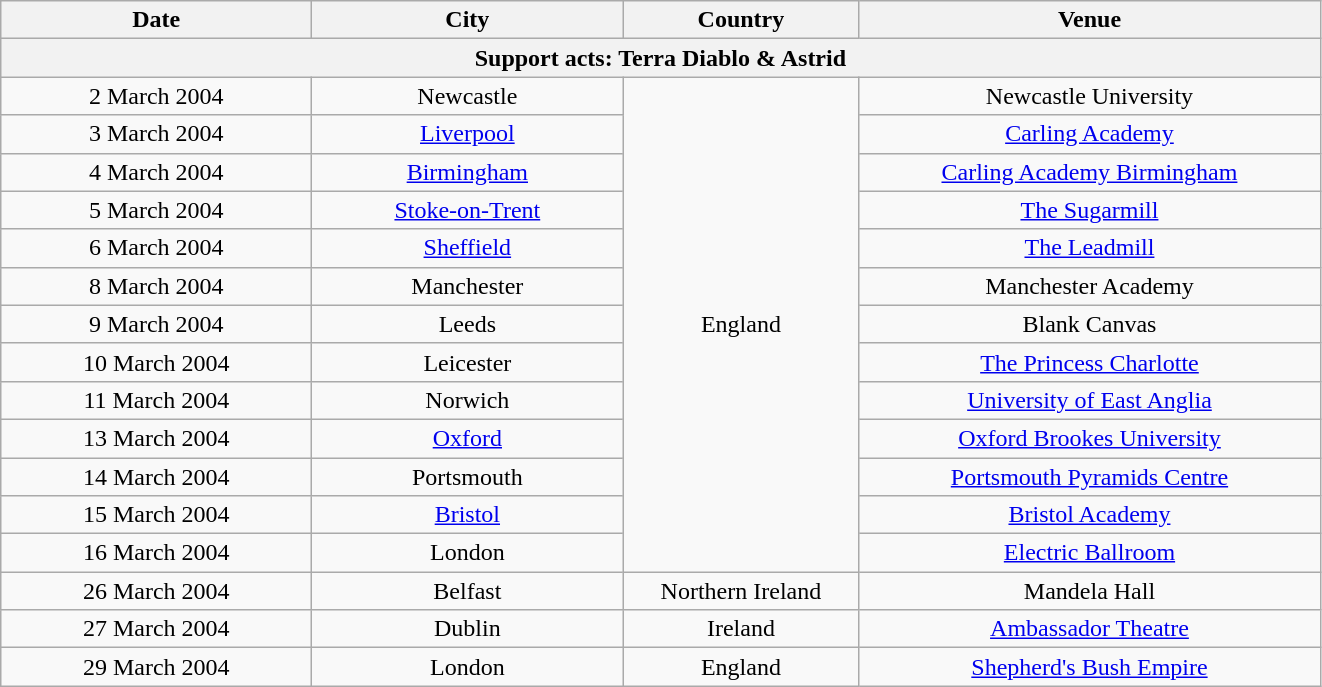<table class="wikitable" style="text-align:center;">
<tr>
<th width="200">Date</th>
<th width="200">City</th>
<th width="150">Country</th>
<th width="300">Venue</th>
</tr>
<tr>
<th colspan="4">Support acts: Terra Diablo & Astrid</th>
</tr>
<tr>
<td>2 March 2004</td>
<td>Newcastle</td>
<td rowspan="13">England</td>
<td>Newcastle University</td>
</tr>
<tr>
<td>3 March 2004</td>
<td><a href='#'>Liverpool</a></td>
<td><a href='#'>Carling Academy</a></td>
</tr>
<tr>
<td>4 March 2004</td>
<td><a href='#'>Birmingham</a></td>
<td><a href='#'>Carling Academy Birmingham</a></td>
</tr>
<tr>
<td>5 March 2004</td>
<td><a href='#'>Stoke-on-Trent</a></td>
<td><a href='#'>The Sugarmill</a></td>
</tr>
<tr>
<td>6 March 2004</td>
<td><a href='#'>Sheffield</a></td>
<td><a href='#'>The Leadmill</a></td>
</tr>
<tr>
<td>8 March 2004</td>
<td>Manchester</td>
<td>Manchester Academy</td>
</tr>
<tr>
<td>9 March 2004</td>
<td>Leeds</td>
<td>Blank Canvas</td>
</tr>
<tr>
<td>10 March 2004</td>
<td>Leicester</td>
<td><a href='#'>The Princess Charlotte</a></td>
</tr>
<tr>
<td>11 March 2004</td>
<td>Norwich</td>
<td><a href='#'>University of East Anglia</a></td>
</tr>
<tr>
<td>13 March 2004</td>
<td><a href='#'>Oxford</a></td>
<td><a href='#'>Oxford Brookes University</a></td>
</tr>
<tr>
<td>14 March 2004</td>
<td>Portsmouth</td>
<td><a href='#'>Portsmouth Pyramids Centre</a></td>
</tr>
<tr>
<td>15 March 2004</td>
<td><a href='#'>Bristol</a></td>
<td><a href='#'>Bristol Academy</a></td>
</tr>
<tr>
<td>16 March 2004</td>
<td>London</td>
<td><a href='#'>Electric Ballroom</a></td>
</tr>
<tr>
<td>26 March 2004</td>
<td>Belfast</td>
<td>Northern Ireland</td>
<td>Mandela Hall</td>
</tr>
<tr>
<td>27 March 2004</td>
<td>Dublin</td>
<td>Ireland</td>
<td><a href='#'>Ambassador Theatre</a></td>
</tr>
<tr>
<td>29 March 2004</td>
<td>London</td>
<td>England</td>
<td><a href='#'>Shepherd's Bush Empire</a></td>
</tr>
</table>
